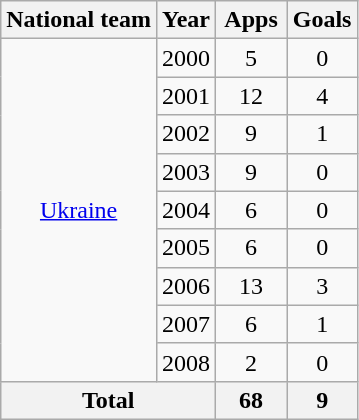<table class="wikitable" style="text-align:center">
<tr>
<th>National team</th>
<th>Year</th>
<th width="40">Apps</th>
<th width="40">Goals</th>
</tr>
<tr>
<td rowspan="9"><a href='#'>Ukraine</a></td>
<td>2000</td>
<td>5</td>
<td>0</td>
</tr>
<tr>
<td>2001</td>
<td>12</td>
<td>4</td>
</tr>
<tr>
<td>2002</td>
<td>9</td>
<td>1</td>
</tr>
<tr>
<td>2003</td>
<td>9</td>
<td>0</td>
</tr>
<tr>
<td>2004</td>
<td>6</td>
<td>0</td>
</tr>
<tr>
<td>2005</td>
<td>6</td>
<td>0</td>
</tr>
<tr>
<td>2006</td>
<td>13</td>
<td>3</td>
</tr>
<tr>
<td>2007</td>
<td>6</td>
<td>1</td>
</tr>
<tr>
<td>2008</td>
<td>2</td>
<td>0</td>
</tr>
<tr>
<th colspan="2">Total</th>
<th>68</th>
<th>9</th>
</tr>
</table>
